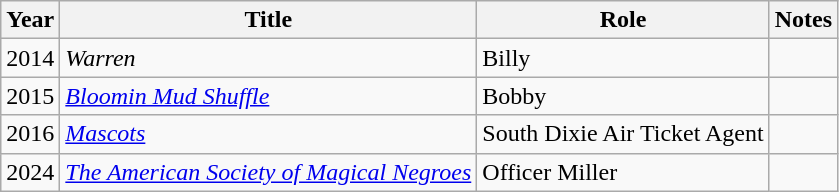<table class="wikitable sortable">
<tr>
<th>Year</th>
<th>Title</th>
<th>Role</th>
<th>Notes</th>
</tr>
<tr>
<td>2014</td>
<td><em>Warren</em></td>
<td>Billy</td>
<td></td>
</tr>
<tr>
<td>2015</td>
<td><em><a href='#'>Bloomin Mud Shuffle</a></em></td>
<td>Bobby</td>
<td></td>
</tr>
<tr>
<td>2016</td>
<td><a href='#'><em>Mascots</em></a></td>
<td>South Dixie Air Ticket Agent</td>
<td></td>
</tr>
<tr>
<td>2024</td>
<td><em><a href='#'>The American Society of Magical Negroes</a></em></td>
<td>Officer Miller</td>
<td></td>
</tr>
</table>
